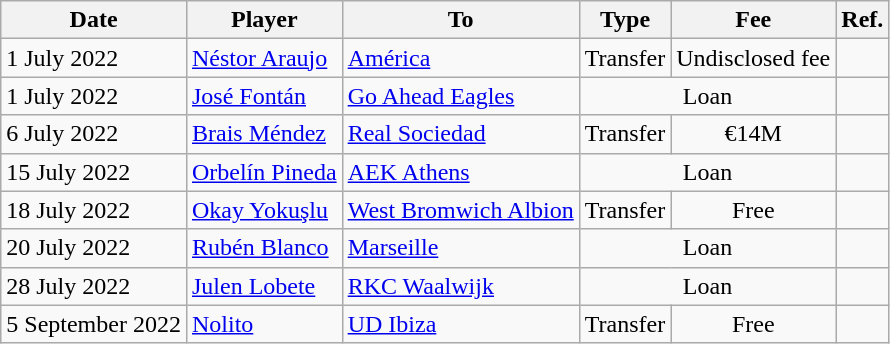<table class="wikitable">
<tr>
<th>Date</th>
<th>Player</th>
<th>To</th>
<th>Type</th>
<th>Fee</th>
<th>Ref.</th>
</tr>
<tr>
<td>1 July 2022</td>
<td> <a href='#'>Néstor Araujo</a></td>
<td> <a href='#'>América</a></td>
<td align=center>Transfer</td>
<td align=center>Undisclosed fee</td>
<td align=center></td>
</tr>
<tr>
<td>1 July 2022</td>
<td> <a href='#'>José Fontán</a></td>
<td> <a href='#'>Go Ahead Eagles</a></td>
<td colspan="2" align=center>Loan</td>
<td align=center></td>
</tr>
<tr>
<td>6 July 2022</td>
<td> <a href='#'>Brais Méndez</a></td>
<td><a href='#'>Real Sociedad</a></td>
<td align=center>Transfer</td>
<td align=center>€14M</td>
<td align=center></td>
</tr>
<tr>
<td>15 July 2022</td>
<td> <a href='#'>Orbelín Pineda</a></td>
<td> <a href='#'>AEK Athens</a></td>
<td colspan="2" align=center>Loan</td>
<td align=center></td>
</tr>
<tr>
<td>18 July 2022</td>
<td> <a href='#'>Okay Yokuşlu</a></td>
<td> <a href='#'>West Bromwich Albion</a></td>
<td align=center>Transfer</td>
<td align=center>Free</td>
<td align=center></td>
</tr>
<tr>
<td>20 July 2022</td>
<td> <a href='#'>Rubén Blanco</a></td>
<td> <a href='#'>Marseille</a></td>
<td colspan="2" align=center>Loan</td>
<td align=center></td>
</tr>
<tr>
<td>28 July 2022</td>
<td> <a href='#'>Julen Lobete</a></td>
<td> <a href='#'>RKC Waalwijk</a></td>
<td colspan="2" align=center>Loan</td>
<td align=center></td>
</tr>
<tr>
<td>5 September 2022</td>
<td> <a href='#'>Nolito</a></td>
<td><a href='#'>UD Ibiza</a></td>
<td align=center>Transfer</td>
<td align=center>Free</td>
<td align=center></td>
</tr>
</table>
